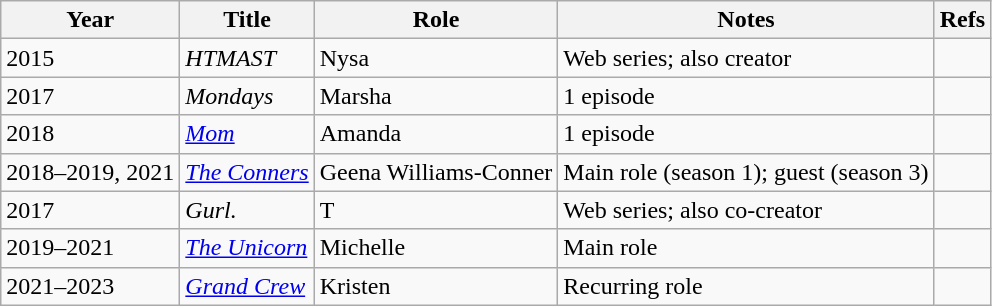<table class="wikitable sortable">
<tr>
<th>Year</th>
<th>Title</th>
<th>Role</th>
<th>Notes</th>
<th>Refs</th>
</tr>
<tr>
<td>2015</td>
<td><em>HTMAST</em></td>
<td>Nysa</td>
<td>Web series; also creator</td>
<td></td>
</tr>
<tr>
<td>2017</td>
<td><em>Mondays</em></td>
<td>Marsha</td>
<td>1 episode</td>
<td></td>
</tr>
<tr>
<td>2018</td>
<td><em><a href='#'>Mom</a></em></td>
<td>Amanda</td>
<td>1 episode</td>
<td></td>
</tr>
<tr>
<td>2018–2019, 2021</td>
<td><em><a href='#'>The Conners</a></em></td>
<td>Geena Williams-Conner</td>
<td>Main role (season 1); guest (season 3)</td>
<td></td>
</tr>
<tr>
<td>2017</td>
<td><em>Gurl.</em></td>
<td>T</td>
<td>Web series; also co-creator</td>
<td></td>
</tr>
<tr>
<td>2019–2021</td>
<td><em><a href='#'>The Unicorn</a></em></td>
<td>Michelle</td>
<td>Main role</td>
<td></td>
</tr>
<tr>
<td>2021–2023</td>
<td><em><a href='#'>Grand Crew</a></em></td>
<td>Kristen</td>
<td>Recurring role</td>
<td></td>
</tr>
</table>
